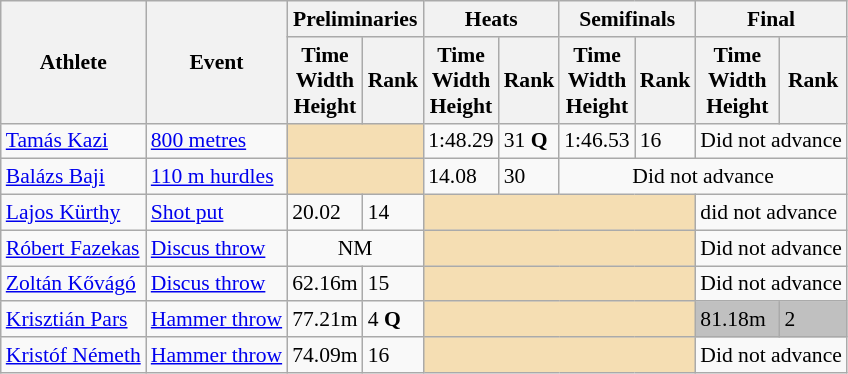<table class=wikitable style="font-size:90%;">
<tr>
<th rowspan="2">Athlete</th>
<th rowspan="2">Event</th>
<th colspan="2">Preliminaries</th>
<th colspan="2">Heats</th>
<th colspan="2">Semifinals</th>
<th colspan="2">Final</th>
</tr>
<tr>
<th>Time<br>Width<br>Height</th>
<th>Rank</th>
<th>Time<br>Width<br>Height</th>
<th>Rank</th>
<th>Time<br>Width<br>Height</th>
<th>Rank</th>
<th>Time<br>Width<br>Height</th>
<th>Rank</th>
</tr>
<tr>
<td><a href='#'>Tamás Kazi</a></td>
<td><a href='#'>800 metres</a></td>
<td colspan= 2 bgcolor="wheat"></td>
<td>1:48.29</td>
<td>31 <strong>Q</strong></td>
<td>1:46.53</td>
<td>16</td>
<td colspan= 2 align=center>Did not advance</td>
</tr>
<tr>
<td><a href='#'>Balázs Baji</a></td>
<td><a href='#'>110 m hurdles</a></td>
<td colspan= 2 bgcolor="wheat"></td>
<td>14.08</td>
<td>30</td>
<td colspan= 4 align=center>Did not advance</td>
</tr>
<tr>
<td><a href='#'>Lajos Kürthy</a></td>
<td><a href='#'>Shot put</a></td>
<td>20.02</td>
<td>14</td>
<td colspan= 4 bgcolor="wheat"></td>
<td colspan="2">did not advance</td>
</tr>
<tr>
<td><a href='#'>Róbert Fazekas</a></td>
<td><a href='#'>Discus throw</a></td>
<td colspan= 2 align=center>NM</td>
<td colspan= 4 bgcolor="wheat"></td>
<td colspan= 2 align=center>Did not advance</td>
</tr>
<tr>
<td><a href='#'>Zoltán Kővágó</a></td>
<td><a href='#'>Discus throw</a></td>
<td>62.16m</td>
<td>15</td>
<td colspan= 4 bgcolor="wheat"></td>
<td colspan= 2 align=center>Did not advance</td>
</tr>
<tr>
<td><a href='#'>Krisztián Pars</a></td>
<td><a href='#'>Hammer throw</a></td>
<td>77.21m</td>
<td>4 <strong>Q</strong></td>
<td colspan= 4 bgcolor="wheat"></td>
<td bgcolor="silver">81.18m</td>
<td bgcolor="silver">2</td>
</tr>
<tr>
<td><a href='#'>Kristóf Németh</a></td>
<td><a href='#'>Hammer throw</a></td>
<td>74.09m</td>
<td>16</td>
<td colspan= 4 bgcolor="wheat"></td>
<td colspan= 2 align=center>Did not advance</td>
</tr>
</table>
